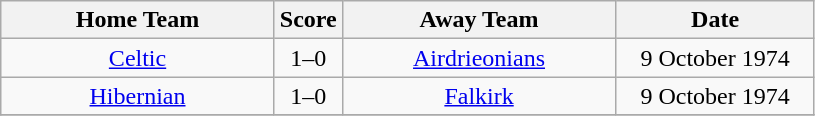<table class="wikitable" style="text-align:center;">
<tr>
<th width=175>Home Team</th>
<th width=20>Score</th>
<th width=175>Away Team</th>
<th width= 125>Date</th>
</tr>
<tr>
<td><a href='#'>Celtic</a></td>
<td>1–0</td>
<td><a href='#'>Airdrieonians</a></td>
<td>9 October 1974</td>
</tr>
<tr>
<td><a href='#'>Hibernian</a></td>
<td>1–0</td>
<td><a href='#'>Falkirk</a></td>
<td>9 October 1974</td>
</tr>
<tr>
</tr>
</table>
